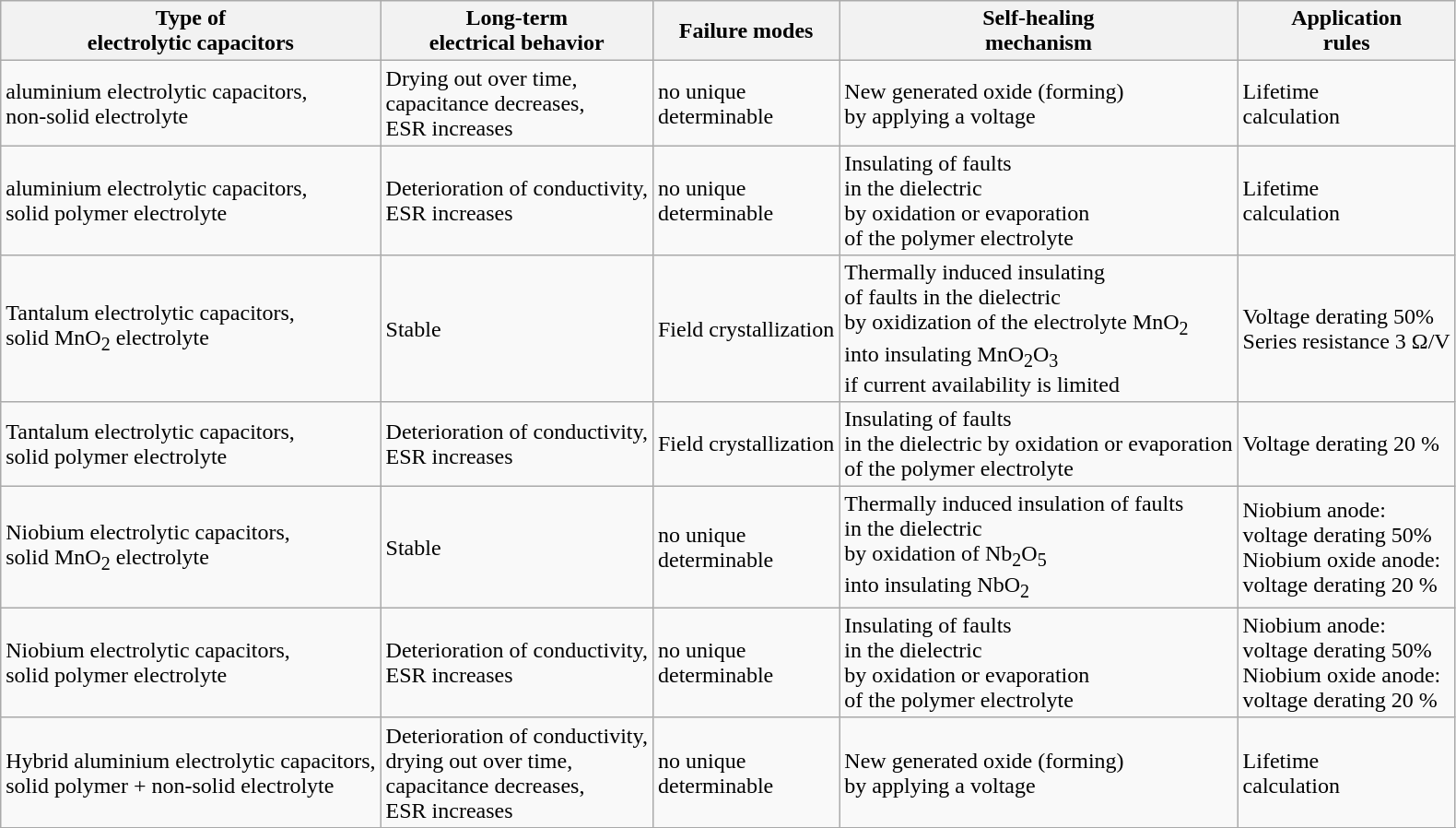<table class="wikitable centered">
<tr class="hintergrundfarbe6">
<th>Type of <br>electrolytic capacitors</th>
<th>Long-term <br>electrical behavior</th>
<th>Failure modes</th>
<th>Self-healing<br> mechanism</th>
<th>Application <br>rules</th>
</tr>
<tr>
<td>aluminium electrolytic capacitors, <br>non-solid electrolyte</td>
<td>Drying out over time,<br> capacitance decreases,<br>ESR increases</td>
<td>no unique<br> determinable</td>
<td>New generated oxide (forming) <br> by applying a voltage</td>
<td>Lifetime<br>calculation</td>
</tr>
<tr>
<td>aluminium electrolytic capacitors, <br> solid polymer electrolyte</td>
<td>Deterioration of conductivity,<br> ESR increases</td>
<td>no unique <br>determinable</td>
<td>Insulating of faults<br> in the dielectric<br> by oxidation or evaporation<br> of the polymer electrolyte</td>
<td>Lifetime<br>calculation</td>
</tr>
<tr>
<td>Tantalum electrolytic capacitors, <br> solid MnO<sub>2</sub> electrolyte</td>
<td>Stable</td>
<td>Field crystallization<br></td>
<td>Thermally induced insulating <br>of faults in the dielectric <br>by oxidization of the electrolyte MnO<sub>2</sub><br> into insulating MnO<sub>2</sub>O<sub>3</sub> <br>if current availability is limited</td>
<td>Voltage derating 50% <br>Series resistance 3 Ω/V<br></td>
</tr>
<tr>
<td>Tantalum electrolytic capacitors, <br> solid polymer electrolyte</td>
<td>Deterioration of conductivity,<br> ESR increases</td>
<td>Field crystallization<br></td>
<td>Insulating of faults <br>in the dielectric by oxidation or evaporation <br>of the polymer electrolyte</td>
<td>Voltage derating 20 %<br></td>
</tr>
<tr>
<td>Niobium electrolytic capacitors, <br> solid MnO<sub>2</sub> electrolyte</td>
<td>Stable</td>
<td>no unique<br> determinable</td>
<td>Thermally induced insulation of faults <br>in the dielectric<br> by oxidation of Nb<sub>2</sub>O<sub>5</sub><br> into insulating NbO<sub>2</sub></td>
<td>Niobium anode: <br> voltage derating 50% <br>Niobium oxide anode: <br> voltage derating 20 %<br></td>
</tr>
<tr>
<td>Niobium electrolytic capacitors,<br>solid polymer electrolyte</td>
<td>Deterioration of conductivity,<br> ESR increases</td>
<td>no unique <br>determinable</td>
<td>Insulating of faults <br>in the dielectric <br>by oxidation or evaporation<br> of the polymer electrolyte</td>
<td>Niobium anode: <br> voltage derating 50% <br>Niobium oxide anode: <br>voltage derating 20 %<br></td>
</tr>
<tr>
<td>Hybrid aluminium electrolytic capacitors,<br> solid polymer + non-solid electrolyte</td>
<td>Deterioration of conductivity,<br>drying out over time,<br>capacitance decreases,<br> ESR increases</td>
<td>no unique<br> determinable</td>
<td>New generated oxide (forming) <br> by applying a voltage</td>
<td>Lifetime<br>calculation</td>
</tr>
<tr>
</tr>
</table>
